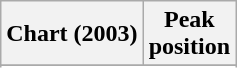<table class="wikitable">
<tr>
<th>Chart (2003)</th>
<th>Peak<br>position</th>
</tr>
<tr>
</tr>
<tr>
</tr>
<tr>
</tr>
</table>
